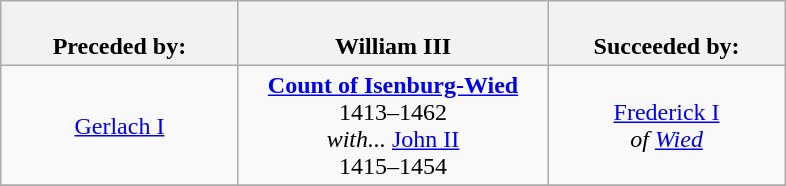<table class="wikitable" style="margin:1em auto;">
<tr align="center">
<th width=150px><br>Preceded by:</th>
<th width=200px><br>William III</th>
<th width=150px><br>Succeeded by:</th>
</tr>
<tr align="center">
<td><a href='#'>Gerlach I</a></td>
<td width=150px><strong><a href='#'>Count of Isenburg-Wied</a></strong><br>1413–1462<br><em>with...</em> <a href='#'>John II</a><br>1415–1454</td>
<td><a href='#'>Frederick I</a><br><em>of <a href='#'>Wied</a></em></td>
</tr>
<tr>
</tr>
</table>
